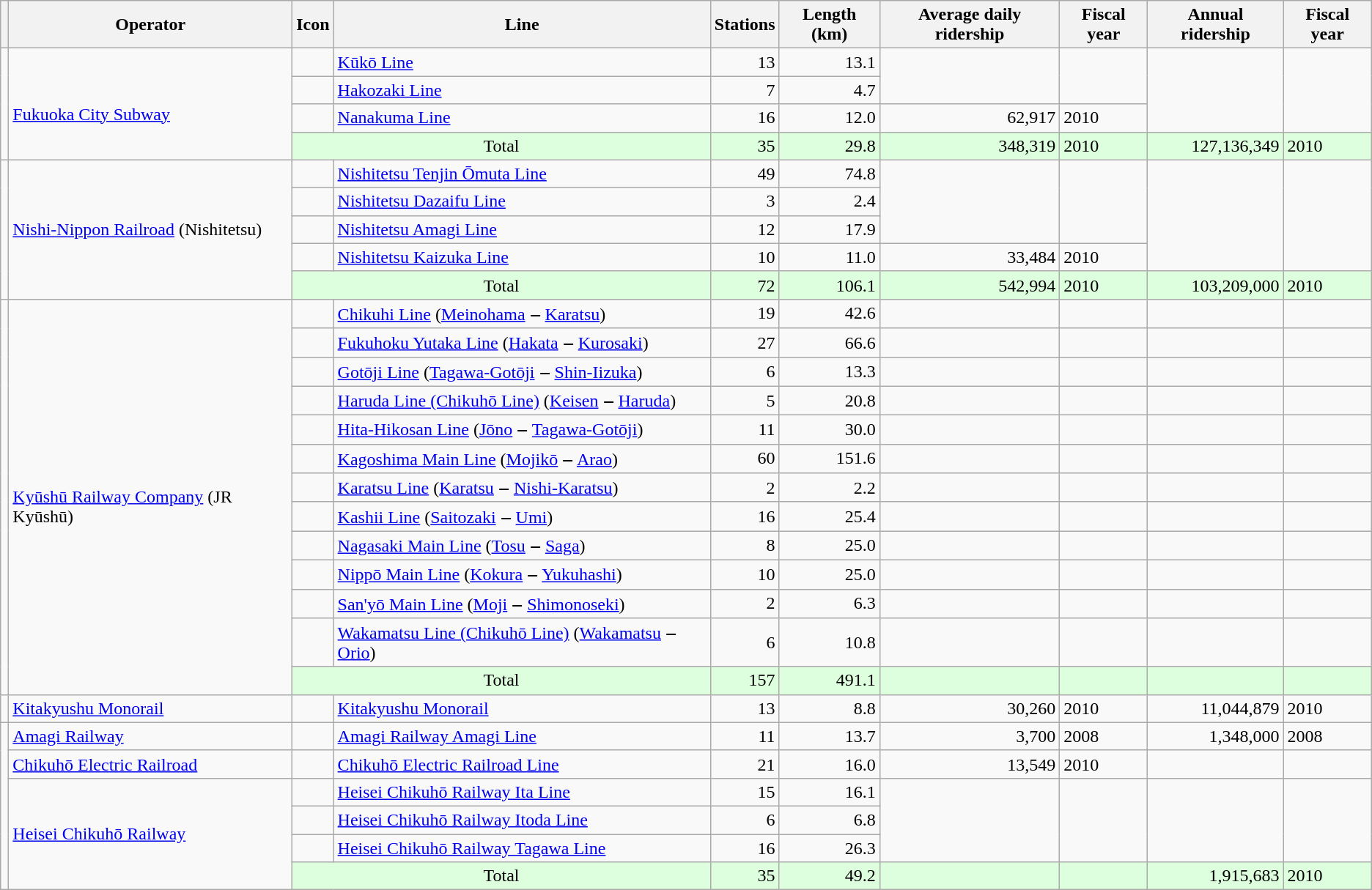<table class="wikitable sortable">
<tr>
<th></th>
<th>Operator</th>
<th>Icon</th>
<th>Line</th>
<th>Stations</th>
<th>Length (km)</th>
<th>Average daily ridership</th>
<th>Fiscal year</th>
<th>Annual ridership</th>
<th>Fiscal year</th>
</tr>
<tr>
<td rowspan="4" style="text-align:center"></td>
<td rowspan="4"><br><a href='#'>Fukuoka City Subway</a></td>
<td></td>
<td><a href='#'>Kūkō Line</a></td>
<td style="text-align:right">13</td>
<td style="text-align:right">13.1</td>
<td rowspan="2" style="text-align:right"></td>
<td rowspan="2"></td>
<td rowspan="3" style="text-align:right"></td>
<td rowspan="3"></td>
</tr>
<tr>
<td></td>
<td><a href='#'>Hakozaki Line</a></td>
<td style="text-align:right">7</td>
<td style="text-align:right">4.7</td>
</tr>
<tr>
<td></td>
<td><a href='#'>Nanakuma Line</a></td>
<td style="text-align:right">16</td>
<td style="text-align:right">12.0</td>
<td style="text-align:right">62,917</td>
<td>2010</td>
</tr>
<tr style="background:#ddffdd;">
<td colspan="2" style="text-align:center;">Total</td>
<td style="text-align:right">35</td>
<td style="text-align:right">29.8</td>
<td style="text-align:right">348,319</td>
<td>2010</td>
<td style="text-align:right">127,136,349</td>
<td>2010<br></td>
</tr>
<tr>
<td rowspan="5" style="text-align:center"></td>
<td rowspan="5"><a href='#'>Nishi-Nippon Railroad</a> (Nishitetsu)</td>
<td></td>
<td><a href='#'>Nishitetsu Tenjin Ōmuta Line</a></td>
<td style="text-align:right">49</td>
<td style="text-align:right">74.8</td>
<td rowspan="3" style="text-align:right"></td>
<td rowspan="3"></td>
<td rowspan="4" style="text-align:right"></td>
<td rowspan="4"></td>
</tr>
<tr>
<td></td>
<td><a href='#'>Nishitetsu Dazaifu Line</a></td>
<td style="text-align:right">3</td>
<td style="text-align:right">2.4</td>
</tr>
<tr>
<td></td>
<td><a href='#'>Nishitetsu Amagi Line</a></td>
<td style="text-align:right">12</td>
<td style="text-align:right">17.9</td>
</tr>
<tr>
<td></td>
<td><a href='#'>Nishitetsu Kaizuka Line</a></td>
<td style="text-align:right">10</td>
<td style="text-align:right">11.0</td>
<td style="text-align:right">33,484</td>
<td>2010</td>
</tr>
<tr style="background:#ddffdd;">
<td colspan="2" style="text-align:center;">Total</td>
<td style="text-align:right">72</td>
<td style="text-align:right">106.1</td>
<td style="text-align:right">542,994</td>
<td>2010</td>
<td style="text-align:right">103,209,000</td>
<td>2010</td>
</tr>
<tr>
<td rowspan="13" style="text-align:center"></td>
<td rowspan="13"><br><a href='#'>Kyūshū Railway Company</a> (JR Kyūshū)</td>
<td></td>
<td><a href='#'>Chikuhi Line</a> (<a href='#'>Meinohama</a> ‒ <a href='#'>Karatsu</a>)</td>
<td style="text-align:right">19</td>
<td style="text-align:right">42.6</td>
<td></td>
<td></td>
<td></td>
<td></td>
</tr>
<tr>
<td></td>
<td><a href='#'>Fukuhoku Yutaka Line</a> (<a href='#'>Hakata</a> ‒ <a href='#'>Kurosaki</a>)</td>
<td style="text-align:right">27</td>
<td style="text-align:right">66.6</td>
<td></td>
<td></td>
<td></td>
<td></td>
</tr>
<tr>
<td></td>
<td><a href='#'>Gotōji Line</a> (<a href='#'>Tagawa-Gotōji</a> ‒ <a href='#'>Shin-Iizuka</a>)</td>
<td style="text-align:right">6</td>
<td style="text-align:right">13.3</td>
<td></td>
<td></td>
<td></td>
<td></td>
</tr>
<tr>
<td></td>
<td><a href='#'>Haruda Line (Chikuhō Line)</a> (<a href='#'>Keisen</a> ‒ <a href='#'>Haruda</a>)</td>
<td style="text-align:right">5</td>
<td style="text-align:right">20.8</td>
<td></td>
<td></td>
<td></td>
<td></td>
</tr>
<tr>
<td></td>
<td><a href='#'>Hita-Hikosan Line</a> (<a href='#'>Jōno</a> ‒ <a href='#'>Tagawa-Gotōji</a>)</td>
<td style="text-align:right">11</td>
<td style="text-align:right">30.0</td>
<td></td>
<td></td>
<td></td>
<td></td>
</tr>
<tr>
<td><br> </td>
<td><a href='#'>Kagoshima Main Line</a> (<a href='#'>Mojikō</a> ‒ <a href='#'>Arao</a>)</td>
<td style="text-align:right">60</td>
<td style="text-align:right">151.6</td>
<td></td>
<td></td>
<td></td>
<td></td>
</tr>
<tr>
<td></td>
<td><a href='#'>Karatsu Line</a> (<a href='#'>Karatsu</a> ‒ <a href='#'>Nishi-Karatsu</a>)</td>
<td style="text-align:right">2</td>
<td style="text-align:right">2.2</td>
<td></td>
<td></td>
<td></td>
<td></td>
</tr>
<tr>
<td></td>
<td><a href='#'>Kashii Line</a> (<a href='#'>Saitozaki</a> ‒ <a href='#'>Umi</a>)</td>
<td style="text-align:right">16</td>
<td style="text-align:right">25.4</td>
<td></td>
<td></td>
<td></td>
<td></td>
</tr>
<tr>
<td></td>
<td><a href='#'>Nagasaki Main Line</a> (<a href='#'>Tosu</a> ‒ <a href='#'>Saga</a>)</td>
<td style="text-align:right">8</td>
<td style="text-align:right">25.0</td>
<td></td>
<td></td>
<td></td>
<td></td>
</tr>
<tr>
<td></td>
<td><a href='#'>Nippō Main Line</a> (<a href='#'>Kokura</a> ‒ <a href='#'>Yukuhashi</a>)</td>
<td style="text-align:right">10</td>
<td style="text-align:right">25.0</td>
<td></td>
<td></td>
<td></td>
<td></td>
</tr>
<tr>
<td></td>
<td><a href='#'>San'yō Main Line</a> (<a href='#'>Moji</a> ‒ <a href='#'>Shimonoseki</a>)</td>
<td style="text-align:right">2</td>
<td style="text-align:right">6.3</td>
<td></td>
<td></td>
<td></td>
<td></td>
</tr>
<tr>
<td></td>
<td><a href='#'>Wakamatsu Line (Chikuhō Line)</a> (<a href='#'>Wakamatsu</a> ‒ <a href='#'>Orio</a>)</td>
<td style="text-align:right">6</td>
<td style="text-align:right">10.8</td>
<td></td>
<td></td>
<td></td>
<td></td>
</tr>
<tr style="background:#ddffdd;">
<td colspan="2" style="text-align:center;">Total</td>
<td style="text-align:right">157</td>
<td style="text-align:right">491.1</td>
<td></td>
<td></td>
<td></td>
<td><br></td>
</tr>
<tr>
<td style="text-align:center"></td>
<td><a href='#'>Kitakyushu Monorail</a></td>
<td></td>
<td><a href='#'>Kitakyushu Monorail</a></td>
<td style="text-align:right">13</td>
<td style="text-align:right">8.8</td>
<td style="text-align:right">30,260</td>
<td>2010</td>
<td style="text-align:right">11,044,879</td>
<td>2010<br></td>
</tr>
<tr>
<td rowspan="6" style="text-align:center"></td>
<td><a href='#'>Amagi Railway</a></td>
<td></td>
<td><a href='#'>Amagi Railway Amagi Line</a></td>
<td style="text-align:right">11</td>
<td style="text-align:right">13.7</td>
<td style="text-align:right">3,700</td>
<td>2008</td>
<td style="text-align:right">1,348,000</td>
<td>2008</td>
</tr>
<tr>
<td><a href='#'>Chikuhō Electric Railroad</a></td>
<td></td>
<td><a href='#'>Chikuhō Electric Railroad Line</a></td>
<td style="text-align:right">21</td>
<td style="text-align:right">16.0</td>
<td style="text-align:right">13,549</td>
<td>2010</td>
<td></td>
<td></td>
</tr>
<tr>
<td rowspan="4"><a href='#'>Heisei Chikuhō Railway</a></td>
<td></td>
<td><a href='#'>Heisei Chikuhō Railway Ita Line</a></td>
<td style="text-align:right">15</td>
<td style="text-align:right">16.1</td>
<td rowspan="3"> </td>
<td rowspan="3"> </td>
<td rowspan="3" style="text-align:right"></td>
<td rowspan="3"></td>
</tr>
<tr>
<td></td>
<td><a href='#'>Heisei Chikuhō Railway Itoda Line</a></td>
<td style="text-align:right">6</td>
<td style="text-align:right">6.8</td>
</tr>
<tr>
<td></td>
<td><a href='#'>Heisei Chikuhō Railway Tagawa Line</a></td>
<td style="text-align:right">16</td>
<td style="text-align:right">26.3</td>
</tr>
<tr style="background:#ddffdd;">
<td colspan="2" style="text-align:center;">Total</td>
<td style="text-align:right">35</td>
<td style="text-align:right">49.2</td>
<td></td>
<td></td>
<td style="text-align:right">1,915,683</td>
<td>2010</td>
</tr>
</table>
